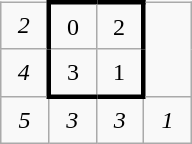<table class="wikitable" style="margin-left:auto;margin-right:auto;text-align:center;width:8em;height:6em;table-layout:fixed;">
<tr>
<td style="border-right:solid"><em>2</em></td>
<td style="border-top:solid">0</td>
<td style="border-right:solid;border-top:solid">2</td>
</tr>
<tr>
<td style="border-right:solid"><em>4</em></td>
<td>3</td>
<td style="border-right:solid">1</td>
</tr>
<tr>
<td><em>5</em></td>
<td style="border-top:solid"><em>3</em></td>
<td style="border-top:solid"><em>3</em></td>
<td><em>1</em></td>
</tr>
</table>
